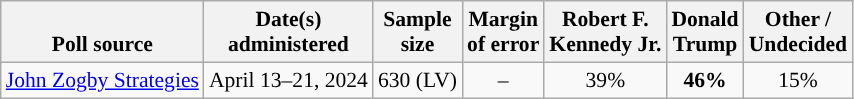<table class="wikitable sortable mw-datatable" style="font-size:90%;text-align:center;line-height:17px">
<tr valign=bottom>
<th>Poll source</th>
<th>Date(s)<br>administered</th>
<th>Sample<br>size</th>
<th>Margin<br>of error</th>
<th class="unsortable">Robert F.<br>Kennedy Jr.<br></th>
<th class="unsortable">Donald<br>Trump<br></th>
<th class="unsortable">Other /<br>Undecided</th>
</tr>
<tr>
<td style="text-align:left;"><a href='#'>John Zogby Strategies</a></td>
<td data-sort-value="2024-05-01">April 13–21, 2024</td>
<td>630 (LV)</td>
<td>–</td>
<td>39%</td>
<td style="background-color:"><strong>46%</strong></td>
<td>15%</td>
</tr>
</table>
